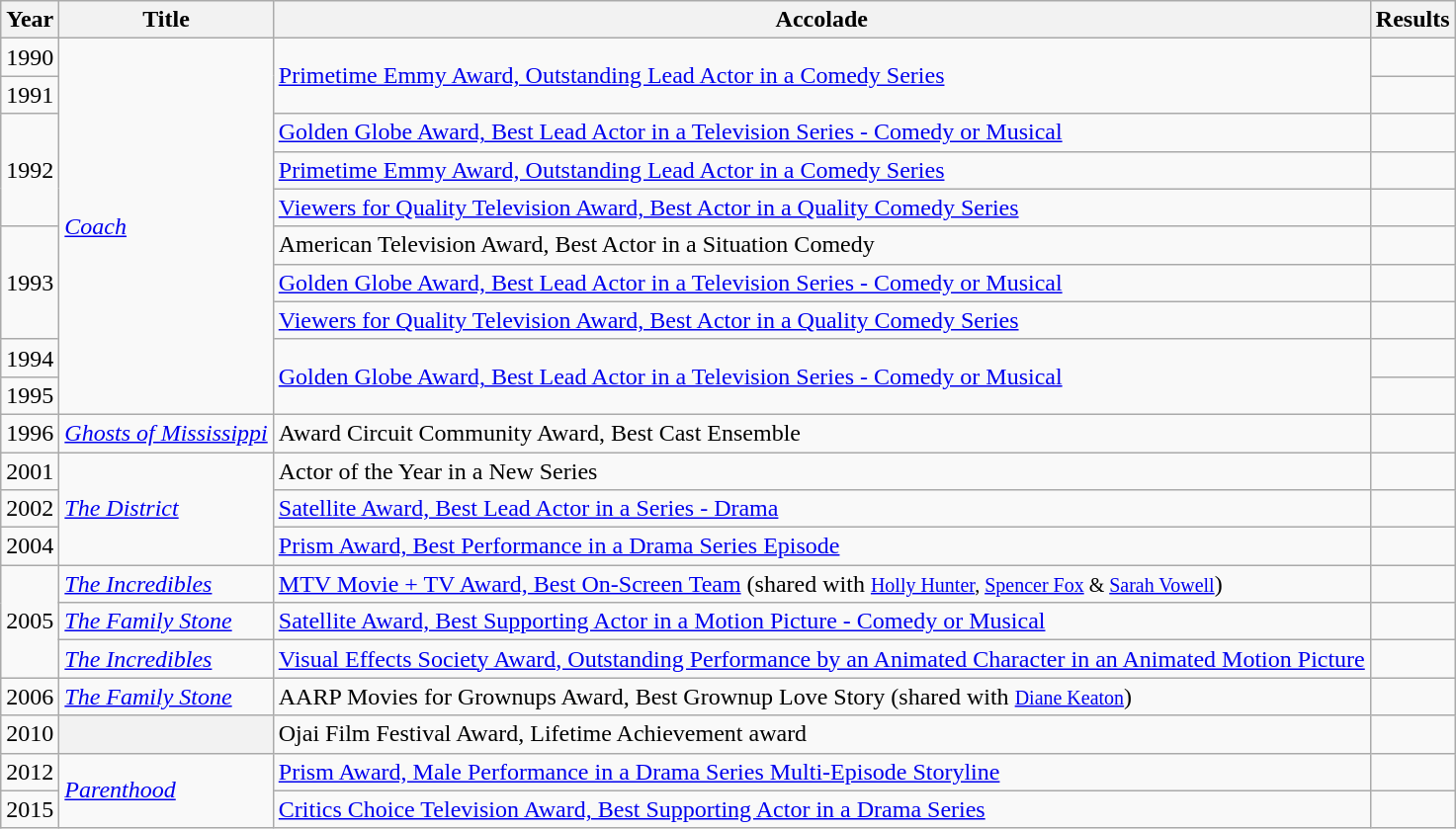<table class="wikitable sortable">
<tr>
<th>Year</th>
<th>Title</th>
<th>Accolade</th>
<th>Results</th>
</tr>
<tr>
<td>1990</td>
<td rowspan="10"><em><a href='#'>Coach</a></em></td>
<td rowspan="2"><a href='#'>Primetime Emmy Award, Outstanding Lead Actor in a Comedy Series</a></td>
<td></td>
</tr>
<tr>
<td>1991</td>
<td></td>
</tr>
<tr>
<td rowspan="3">1992</td>
<td><a href='#'>Golden Globe Award, Best Lead Actor in a Television Series - Comedy or Musical</a></td>
<td></td>
</tr>
<tr>
<td><a href='#'>Primetime Emmy Award, Outstanding Lead Actor in a Comedy Series</a></td>
<td></td>
</tr>
<tr>
<td><a href='#'>Viewers for Quality Television Award, Best Actor in a Quality Comedy Series</a></td>
<td></td>
</tr>
<tr>
<td rowspan="3">1993</td>
<td>American Television Award, Best Actor in a Situation Comedy</td>
<td></td>
</tr>
<tr>
<td><a href='#'>Golden Globe Award, Best Lead Actor in a Television Series - Comedy or Musical</a></td>
<td></td>
</tr>
<tr>
<td><a href='#'>Viewers for Quality Television Award, Best Actor in a Quality Comedy Series</a></td>
<td></td>
</tr>
<tr>
<td>1994</td>
<td rowspan="2"><a href='#'>Golden Globe Award, Best Lead Actor in a Television Series - Comedy or Musical</a></td>
<td></td>
</tr>
<tr>
<td>1995</td>
<td></td>
</tr>
<tr>
<td>1996</td>
<td><em><a href='#'>Ghosts of Mississippi</a></em></td>
<td>Award Circuit Community Award, Best Cast Ensemble</td>
<td></td>
</tr>
<tr>
<td>2001</td>
<td rowspan="3"><em><a href='#'>The District</a></em></td>
<td>Actor of the Year in a New Series</td>
<td></td>
</tr>
<tr>
<td>2002</td>
<td><a href='#'>Satellite Award, Best Lead Actor in a Series - Drama</a></td>
<td></td>
</tr>
<tr>
<td>2004</td>
<td><a href='#'>Prism Award, Best Performance in a Drama Series Episode</a></td>
<td></td>
</tr>
<tr>
<td rowspan="3">2005</td>
<td><em><a href='#'>The Incredibles</a></em></td>
<td><a href='#'>MTV Movie + TV Award, Best On-Screen Team</a> (shared with <small><a href='#'>Holly Hunter</a>, <a href='#'>Spencer Fox</a> & <a href='#'>Sarah Vowell</a></small>)</td>
<td></td>
</tr>
<tr>
<td><em><a href='#'>The Family Stone</a></em></td>
<td><a href='#'>Satellite Award, Best Supporting Actor in a Motion Picture - Comedy or Musical</a></td>
<td></td>
</tr>
<tr>
<td><em><a href='#'>The Incredibles</a></em></td>
<td><a href='#'>Visual Effects Society Award, Outstanding Performance by an Animated Character in an Animated Motion Picture</a></td>
<td></td>
</tr>
<tr>
<td>2006</td>
<td><em><a href='#'>The Family Stone</a></em></td>
<td>AARP Movies for Grownups Award, Best Grownup Love Story (shared with <small><a href='#'>Diane Keaton</a></small>)</td>
<td></td>
</tr>
<tr>
<td>2010</td>
<th></th>
<td>Ojai Film Festival Award, Lifetime Achievement award</td>
<td></td>
</tr>
<tr>
<td>2012</td>
<td rowspan="2"><em><a href='#'>Parenthood</a></em></td>
<td><a href='#'>Prism Award, Male Performance in a Drama Series Multi-Episode Storyline</a></td>
<td></td>
</tr>
<tr>
<td>2015</td>
<td><a href='#'>Critics Choice Television Award, Best Supporting Actor in a Drama Series</a></td>
<td></td>
</tr>
</table>
